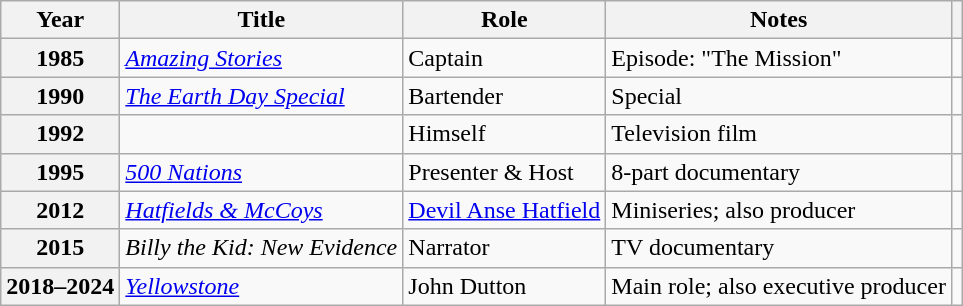<table class="wikitable plainrowheaders sortable" style="margin-right: 0;">
<tr>
<th scope="col">Year</th>
<th scope="col">Title</th>
<th scope="col">Role</th>
<th scope="col" class="unsortable">Notes</th>
<th scope="col" class="unsortable"></th>
</tr>
<tr>
<th scope="row">1985</th>
<td><em><a href='#'>Amazing Stories</a></em></td>
<td>Captain</td>
<td>Episode: "The Mission"</td>
<td style="text-align: center;"></td>
</tr>
<tr>
<th scope="row">1990</th>
<td><em><a href='#'>The Earth Day Special</a></em></td>
<td>Bartender</td>
<td>Special</td>
<td style="text-align: center;"></td>
</tr>
<tr>
<th scope="row">1992</th>
<td><em></em></td>
<td>Himself</td>
<td>Television film</td>
<td style="text-align: center;"></td>
</tr>
<tr>
<th scope="row">1995</th>
<td><em><a href='#'>500 Nations</a></em></td>
<td>Presenter & Host</td>
<td>8-part documentary</td>
<td style="text-align: center;"></td>
</tr>
<tr>
<th scope="row">2012</th>
<td><em><a href='#'>Hatfields & McCoys</a></em></td>
<td><a href='#'>Devil Anse Hatfield</a></td>
<td>Miniseries; also producer</td>
<td style="text-align: center;"></td>
</tr>
<tr>
<th scope="row">2015</th>
<td><em>Billy the Kid: New Evidence</em></td>
<td>Narrator</td>
<td>TV documentary</td>
<td></td>
</tr>
<tr>
<th scope="row">2018–2024</th>
<td><em><a href='#'>Yellowstone</a></em></td>
<td>John Dutton</td>
<td>Main role; also executive producer</td>
<td style="text-align: center;"></td>
</tr>
</table>
